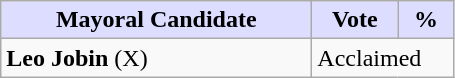<table class="wikitable">
<tr>
<th style="background:#ddf; width:200px;">Mayoral Candidate</th>
<th style="background:#ddf; width:50px;">Vote</th>
<th style="background:#ddf; width:30px;">%</th>
</tr>
<tr>
<td><strong>Leo Jobin</strong> (X)</td>
<td colspan="2">Acclaimed</td>
</tr>
</table>
